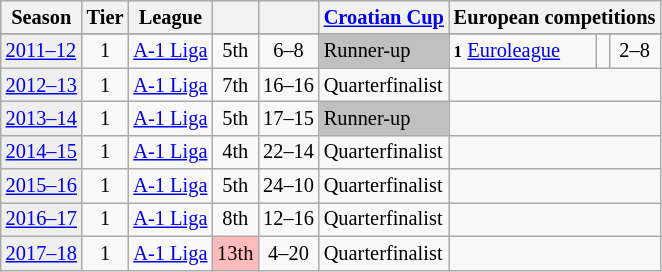<table class="wikitable" style="font-size:85%">
<tr bgcolor=>
<th>Season</th>
<th>Tier</th>
<th>League</th>
<th></th>
<th></th>
<th><a href='#'>Croatian Cup</a></th>
<th colspan=3>European competitions</th>
</tr>
<tr>
</tr>
<tr>
<td style="background:#efefef;"><a href='#'>2011–12</a></td>
<td align="center">1</td>
<td><a href='#'>A-1 Liga</a></td>
<td style="background: " align="center">5th</td>
<td align=center>6–8</td>
<td bgcolor=silver>Runner-up</td>
<td><small><strong>1</strong></small> <a href='#'>Euroleague</a></td>
<td align=center></td>
<td align=center>2–8</td>
</tr>
<tr>
<td style="background:#efefef;"><a href='#'>2012–13</a></td>
<td align="center">1</td>
<td><a href='#'>A-1 Liga</a></td>
<td style="background: " align="center">7th</td>
<td align=center>16–16</td>
<td>Quarterfinalist</td>
<td colspan=3></td>
</tr>
<tr>
<td style="background:#efefef;"><a href='#'>2013–14</a></td>
<td align="center">1</td>
<td><a href='#'>A-1 Liga</a></td>
<td style="background: " align="center">5th</td>
<td align=center>17–15</td>
<td style="background:silver">Runner-up</td>
<td colspan=3></td>
</tr>
<tr>
<td style="background:#efefef;"><a href='#'>2014–15</a></td>
<td align="center">1</td>
<td><a href='#'>A-1 Liga</a></td>
<td style="background: " align="center">4th</td>
<td align=center>22–14</td>
<td>Quarterfinalist</td>
<td colspan=3></td>
</tr>
<tr>
<td style="background:#efefef;"><a href='#'>2015–16</a></td>
<td align="center">1</td>
<td><a href='#'>A-1 Liga</a></td>
<td style="background: " align="center">5th</td>
<td align=center>24–10</td>
<td>Quarterfinalist</td>
<td colspan=3></td>
</tr>
<tr>
<td style="background:#efefef;"><a href='#'>2016–17</a></td>
<td align="center">1</td>
<td><a href='#'>A-1 Liga</a></td>
<td style="background: " align="center">8th</td>
<td align=center>12–16</td>
<td>Quarterfinalist</td>
<td colspan=3></td>
</tr>
<tr>
<td style="background:#efefef;"><a href='#'>2017–18</a></td>
<td align="center">1</td>
<td><a href='#'>A-1 Liga</a></td>
<td bgcolor="#FFBBBB">13th</td>
<td align=center>4–20</td>
<td>Quarterfinalist</td>
<td colspan=3></td>
</tr>
</table>
